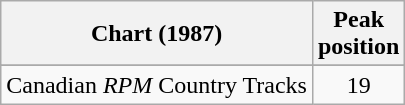<table class="wikitable sortable">
<tr>
<th align="left">Chart (1987)</th>
<th align="center">Peak<br>position</th>
</tr>
<tr>
</tr>
<tr>
<td align="left">Canadian <em>RPM</em> Country Tracks</td>
<td align="center">19</td>
</tr>
</table>
